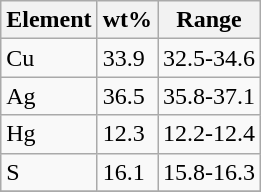<table class="wikitable">
<tr>
<th>Element</th>
<th>wt%</th>
<th>Range</th>
</tr>
<tr>
<td>Cu</td>
<td>33.9</td>
<td>32.5-34.6</td>
</tr>
<tr>
<td>Ag</td>
<td>36.5</td>
<td>35.8-37.1</td>
</tr>
<tr>
<td>Hg</td>
<td>12.3</td>
<td>12.2-12.4</td>
</tr>
<tr>
<td>S</td>
<td>16.1</td>
<td>15.8-16.3</td>
</tr>
<tr>
</tr>
</table>
